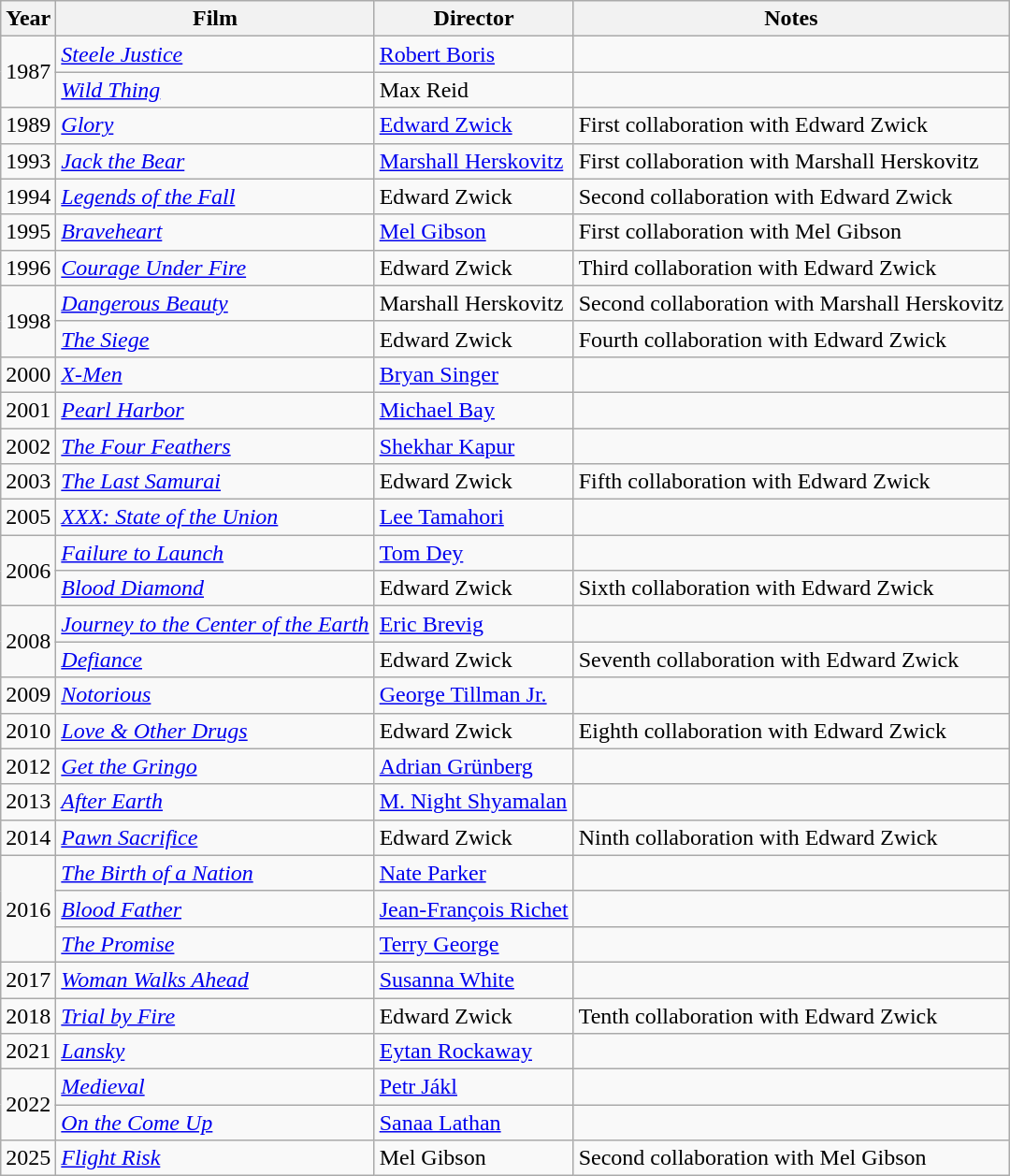<table class="wikitable">
<tr>
<th>Year</th>
<th>Film</th>
<th>Director</th>
<th>Notes</th>
</tr>
<tr>
<td rowspan=2>1987</td>
<td><em><a href='#'>Steele Justice</a></em></td>
<td><a href='#'>Robert Boris</a></td>
<td></td>
</tr>
<tr>
<td><em><a href='#'>Wild Thing</a></em></td>
<td>Max Reid</td>
<td></td>
</tr>
<tr>
<td>1989</td>
<td><em><a href='#'>Glory</a></em></td>
<td><a href='#'>Edward Zwick</a></td>
<td>First collaboration with Edward Zwick</td>
</tr>
<tr>
<td>1993</td>
<td><em><a href='#'>Jack the Bear</a></em></td>
<td><a href='#'>Marshall Herskovitz</a></td>
<td>First collaboration with Marshall Herskovitz</td>
</tr>
<tr>
<td>1994</td>
<td><em><a href='#'>Legends of the Fall</a></em></td>
<td>Edward Zwick</td>
<td>Second collaboration with Edward Zwick</td>
</tr>
<tr>
<td>1995</td>
<td><em><a href='#'>Braveheart</a></em></td>
<td><a href='#'>Mel Gibson</a></td>
<td>First collaboration with Mel Gibson</td>
</tr>
<tr>
<td>1996</td>
<td><em><a href='#'>Courage Under Fire</a></em></td>
<td>Edward Zwick</td>
<td>Third collaboration with Edward Zwick</td>
</tr>
<tr>
<td rowspan=2>1998</td>
<td><em><a href='#'>Dangerous Beauty</a></em></td>
<td>Marshall Herskovitz</td>
<td>Second collaboration with Marshall Herskovitz</td>
</tr>
<tr>
<td><em><a href='#'>The Siege</a></em></td>
<td>Edward Zwick</td>
<td>Fourth collaboration with Edward Zwick</td>
</tr>
<tr>
<td>2000</td>
<td><em><a href='#'>X-Men</a></em></td>
<td><a href='#'>Bryan Singer</a></td>
<td></td>
</tr>
<tr>
<td>2001</td>
<td><em><a href='#'>Pearl Harbor</a></em></td>
<td><a href='#'>Michael Bay</a></td>
<td></td>
</tr>
<tr>
<td>2002</td>
<td><em><a href='#'>The Four Feathers</a></em></td>
<td><a href='#'>Shekhar Kapur</a></td>
<td></td>
</tr>
<tr>
<td>2003</td>
<td><em><a href='#'>The Last Samurai</a></em></td>
<td>Edward Zwick</td>
<td>Fifth collaboration with Edward Zwick</td>
</tr>
<tr>
<td>2005</td>
<td><em><a href='#'>XXX: State of the Union</a></em></td>
<td><a href='#'>Lee Tamahori</a></td>
<td></td>
</tr>
<tr>
<td rowspan=2>2006</td>
<td><em><a href='#'>Failure to Launch</a></em></td>
<td><a href='#'>Tom Dey</a></td>
<td></td>
</tr>
<tr>
<td><em><a href='#'>Blood Diamond</a></em></td>
<td>Edward Zwick</td>
<td>Sixth collaboration with Edward Zwick</td>
</tr>
<tr>
<td rowspan=2>2008</td>
<td><em><a href='#'>Journey to the Center of the Earth</a></em></td>
<td><a href='#'>Eric Brevig</a></td>
<td></td>
</tr>
<tr>
<td><em><a href='#'>Defiance</a></em></td>
<td>Edward Zwick</td>
<td>Seventh collaboration with Edward Zwick</td>
</tr>
<tr>
<td>2009</td>
<td><em><a href='#'>Notorious</a></em></td>
<td><a href='#'>George Tillman Jr.</a></td>
<td></td>
</tr>
<tr>
<td>2010</td>
<td><em><a href='#'>Love & Other Drugs</a></em></td>
<td>Edward Zwick</td>
<td>Eighth collaboration with Edward Zwick</td>
</tr>
<tr>
<td>2012</td>
<td><em><a href='#'>Get the Gringo</a></em></td>
<td><a href='#'>Adrian Grünberg</a></td>
<td></td>
</tr>
<tr>
<td>2013</td>
<td><em><a href='#'>After Earth</a></em></td>
<td><a href='#'>M. Night Shyamalan</a></td>
<td></td>
</tr>
<tr>
<td>2014</td>
<td><em><a href='#'>Pawn Sacrifice</a></em></td>
<td>Edward Zwick</td>
<td>Ninth collaboration with Edward Zwick</td>
</tr>
<tr>
<td rowspan=3>2016</td>
<td><em><a href='#'>The Birth of a Nation</a></em></td>
<td><a href='#'>Nate Parker</a></td>
<td></td>
</tr>
<tr>
<td><em><a href='#'>Blood Father</a></em></td>
<td><a href='#'>Jean-François Richet</a></td>
<td></td>
</tr>
<tr>
<td><em><a href='#'>The Promise</a></em></td>
<td><a href='#'>Terry George</a></td>
<td></td>
</tr>
<tr>
<td>2017</td>
<td><em><a href='#'>Woman Walks Ahead</a></em></td>
<td><a href='#'>Susanna White</a></td>
<td></td>
</tr>
<tr>
<td>2018</td>
<td><em><a href='#'>Trial by Fire</a></em></td>
<td>Edward Zwick</td>
<td>Tenth collaboration with Edward Zwick</td>
</tr>
<tr>
<td>2021</td>
<td><em><a href='#'>Lansky</a></em></td>
<td><a href='#'>Eytan Rockaway</a></td>
<td></td>
</tr>
<tr>
<td rowspan=2>2022</td>
<td><em><a href='#'>Medieval</a></em></td>
<td><a href='#'>Petr Jákl</a></td>
<td></td>
</tr>
<tr>
<td><em><a href='#'>On the Come Up</a></em></td>
<td><a href='#'>Sanaa Lathan</a></td>
<td></td>
</tr>
<tr>
<td>2025</td>
<td><em><a href='#'>Flight Risk</a></em></td>
<td>Mel Gibson</td>
<td>Second collaboration with Mel Gibson</td>
</tr>
</table>
